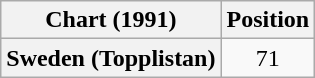<table class="wikitable plainrowheaders" style="text-align:center">
<tr>
<th scope="col">Chart (1991)</th>
<th scope="col">Position</th>
</tr>
<tr>
<th scope="row">Sweden (Topplistan)</th>
<td>71</td>
</tr>
</table>
